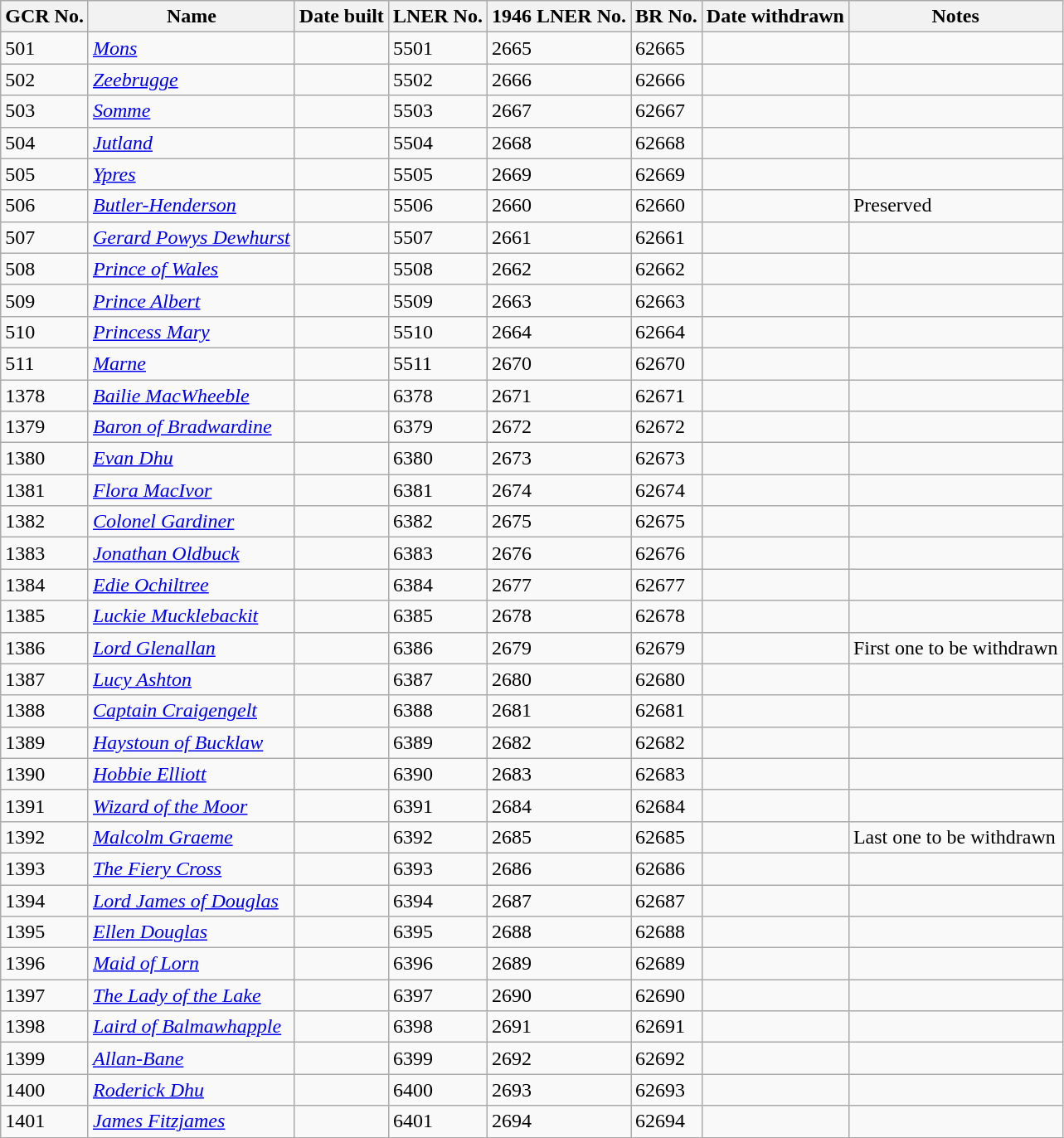<table class="wikitable sortable">
<tr>
<th>GCR No.</th>
<th>Name</th>
<th>Date built</th>
<th>LNER No.</th>
<th>1946 LNER No.</th>
<th>BR No.</th>
<th>Date withdrawn</th>
<th>Notes</th>
</tr>
<tr>
<td>501</td>
<td><em><a href='#'>Mons</a></em></td>
<td></td>
<td>5501</td>
<td>2665</td>
<td>62665</td>
<td></td>
<td></td>
</tr>
<tr>
<td>502</td>
<td><em><a href='#'>Zeebrugge</a></em></td>
<td></td>
<td>5502</td>
<td>2666</td>
<td>62666</td>
<td></td>
<td></td>
</tr>
<tr>
<td>503</td>
<td><em><a href='#'>Somme</a></em></td>
<td></td>
<td>5503</td>
<td>2667</td>
<td>62667</td>
<td></td>
<td></td>
</tr>
<tr>
<td>504</td>
<td><em><a href='#'>Jutland</a></em></td>
<td></td>
<td>5504</td>
<td>2668</td>
<td>62668</td>
<td></td>
<td></td>
</tr>
<tr>
<td>505</td>
<td><em><a href='#'>Ypres</a></em></td>
<td></td>
<td>5505</td>
<td>2669</td>
<td>62669</td>
<td></td>
<td></td>
</tr>
<tr>
<td>506</td>
<td><em><a href='#'>Butler-Henderson</a></em></td>
<td></td>
<td>5506</td>
<td>2660</td>
<td>62660</td>
<td></td>
<td>Preserved</td>
</tr>
<tr>
<td>507</td>
<td><em><a href='#'>Gerard Powys Dewhurst</a></em></td>
<td></td>
<td>5507</td>
<td>2661</td>
<td>62661</td>
<td></td>
<td></td>
</tr>
<tr>
<td>508</td>
<td><em><a href='#'>Prince of Wales</a></em></td>
<td></td>
<td>5508</td>
<td>2662</td>
<td>62662</td>
<td></td>
<td></td>
</tr>
<tr>
<td>509</td>
<td><em><a href='#'>Prince Albert</a></em></td>
<td></td>
<td>5509</td>
<td>2663</td>
<td>62663</td>
<td></td>
<td></td>
</tr>
<tr>
<td>510</td>
<td><em><a href='#'>Princess Mary</a></em></td>
<td></td>
<td>5510</td>
<td>2664</td>
<td>62664</td>
<td></td>
<td></td>
</tr>
<tr>
<td>511</td>
<td><em><a href='#'>Marne</a></em></td>
<td></td>
<td>5511</td>
<td>2670</td>
<td>62670</td>
<td></td>
<td></td>
</tr>
<tr>
<td>1378</td>
<td><em><a href='#'>Bailie MacWheeble</a></em></td>
<td></td>
<td>6378</td>
<td>2671</td>
<td>62671</td>
<td></td>
<td></td>
</tr>
<tr>
<td>1379</td>
<td><em><a href='#'>Baron of Bradwardine</a></em></td>
<td></td>
<td>6379</td>
<td>2672</td>
<td>62672</td>
<td></td>
<td></td>
</tr>
<tr>
<td>1380</td>
<td><em><a href='#'>Evan Dhu</a></em></td>
<td></td>
<td>6380</td>
<td>2673</td>
<td>62673</td>
<td></td>
<td></td>
</tr>
<tr>
<td>1381</td>
<td><em><a href='#'>Flora MacIvor</a></em></td>
<td></td>
<td>6381</td>
<td>2674</td>
<td>62674</td>
<td></td>
<td></td>
</tr>
<tr>
<td>1382</td>
<td><em><a href='#'>Colonel Gardiner</a></em></td>
<td></td>
<td>6382</td>
<td>2675</td>
<td>62675</td>
<td></td>
<td></td>
</tr>
<tr>
<td>1383</td>
<td><em><a href='#'>Jonathan Oldbuck</a></em></td>
<td></td>
<td>6383</td>
<td>2676</td>
<td>62676</td>
<td></td>
<td></td>
</tr>
<tr>
<td>1384</td>
<td><em><a href='#'>Edie Ochiltree</a></em></td>
<td></td>
<td>6384</td>
<td>2677</td>
<td>62677</td>
<td></td>
<td></td>
</tr>
<tr>
<td>1385</td>
<td><em><a href='#'>Luckie Mucklebackit</a></em></td>
<td></td>
<td>6385</td>
<td>2678</td>
<td>62678</td>
<td></td>
<td></td>
</tr>
<tr>
<td>1386</td>
<td><em><a href='#'>Lord Glenallan</a></em></td>
<td></td>
<td>6386</td>
<td>2679</td>
<td>62679</td>
<td></td>
<td>First one to be withdrawn</td>
</tr>
<tr>
<td>1387</td>
<td><em><a href='#'>Lucy Ashton</a></em></td>
<td></td>
<td>6387</td>
<td>2680</td>
<td>62680</td>
<td></td>
<td></td>
</tr>
<tr>
<td>1388</td>
<td><em><a href='#'>Captain Craigengelt</a></em></td>
<td></td>
<td>6388</td>
<td>2681</td>
<td>62681</td>
<td></td>
<td></td>
</tr>
<tr>
<td>1389</td>
<td><em><a href='#'>Haystoun of Bucklaw</a></em></td>
<td></td>
<td>6389</td>
<td>2682</td>
<td>62682</td>
<td></td>
<td></td>
</tr>
<tr>
<td>1390</td>
<td><em><a href='#'>Hobbie Elliott</a></em></td>
<td></td>
<td>6390</td>
<td>2683</td>
<td>62683</td>
<td></td>
<td></td>
</tr>
<tr>
<td>1391</td>
<td><em><a href='#'>Wizard of the Moor</a></em></td>
<td></td>
<td>6391</td>
<td>2684</td>
<td>62684</td>
<td></td>
<td></td>
</tr>
<tr>
<td>1392</td>
<td><em><a href='#'>Malcolm Graeme</a></em></td>
<td></td>
<td>6392</td>
<td>2685</td>
<td>62685</td>
<td></td>
<td>Last one to be withdrawn</td>
</tr>
<tr>
<td>1393</td>
<td><em><a href='#'>The Fiery Cross</a></em></td>
<td></td>
<td>6393</td>
<td>2686</td>
<td>62686</td>
<td></td>
<td></td>
</tr>
<tr>
<td>1394</td>
<td><em><a href='#'>Lord James of Douglas</a></em></td>
<td></td>
<td>6394</td>
<td>2687</td>
<td>62687</td>
<td></td>
<td></td>
</tr>
<tr>
<td>1395</td>
<td><em><a href='#'>Ellen Douglas</a></em></td>
<td></td>
<td>6395</td>
<td>2688</td>
<td>62688</td>
<td></td>
<td></td>
</tr>
<tr>
<td>1396</td>
<td><em><a href='#'>Maid of Lorn</a></em></td>
<td></td>
<td>6396</td>
<td>2689</td>
<td>62689</td>
<td></td>
<td></td>
</tr>
<tr>
<td>1397</td>
<td><em><a href='#'>The Lady of the Lake</a></em></td>
<td></td>
<td>6397</td>
<td>2690</td>
<td>62690</td>
<td></td>
<td></td>
</tr>
<tr>
<td>1398</td>
<td><em><a href='#'>Laird of Balmawhapple</a></em></td>
<td></td>
<td>6398</td>
<td>2691</td>
<td>62691</td>
<td></td>
<td></td>
</tr>
<tr>
<td>1399</td>
<td><em><a href='#'>Allan-Bane</a></em></td>
<td></td>
<td>6399</td>
<td>2692</td>
<td>62692</td>
<td></td>
<td></td>
</tr>
<tr>
<td>1400</td>
<td><em><a href='#'>Roderick Dhu</a></em></td>
<td></td>
<td>6400</td>
<td>2693</td>
<td>62693</td>
<td></td>
<td></td>
</tr>
<tr>
<td>1401</td>
<td><em><a href='#'>James Fitzjames</a></em></td>
<td></td>
<td>6401</td>
<td>2694</td>
<td>62694</td>
<td></td>
<td></td>
</tr>
<tr>
</tr>
</table>
